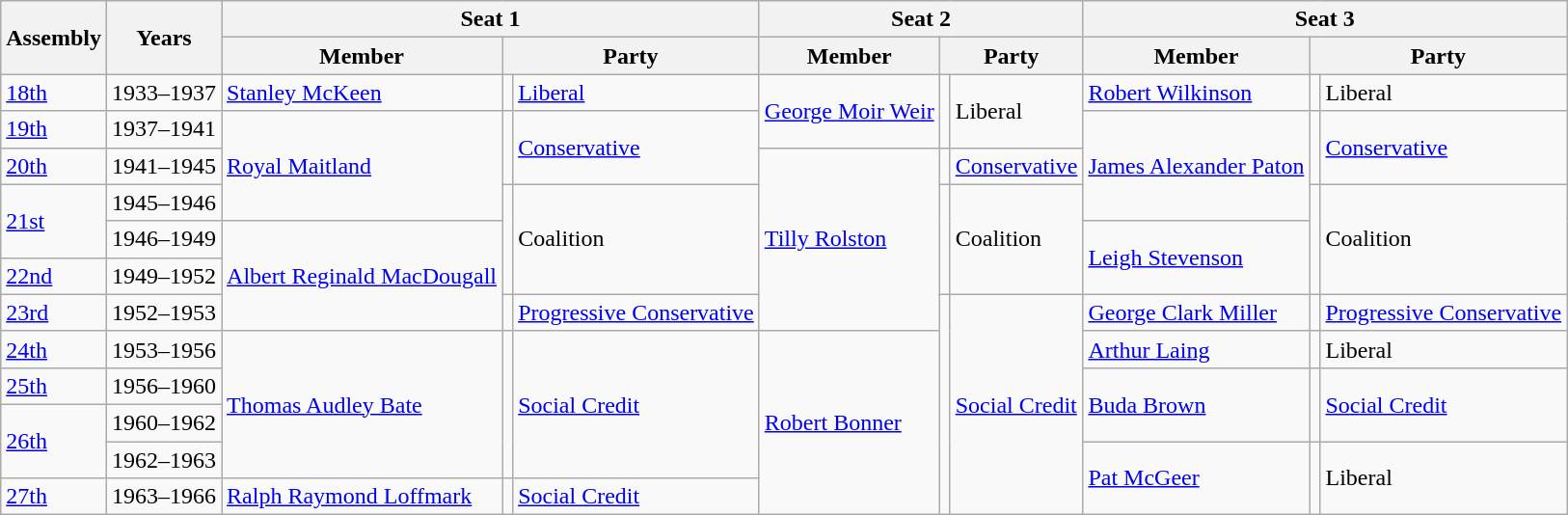<table class="wikitable">
<tr>
<th rowspan="2">Assembly</th>
<th rowspan="2">Years</th>
<th colspan="3">Seat 1</th>
<th colspan="3">Seat 2</th>
<th colspan="3">Seat 3</th>
</tr>
<tr>
<th>Member</th>
<th colspan="2">Party</th>
<th>Member</th>
<th colspan="2">Party</th>
<th>Member</th>
<th colspan="2">Party</th>
</tr>
<tr>
<td><a href='#'>18th</a></td>
<td>1933–1937</td>
<td><a href='#'>Stanley McKeen</a></td>
<td></td>
<td><a href='#'>Liberal</a></td>
<td rowspan="2"><a href='#'>George Moir Weir</a></td>
<td rowspan="2" ></td>
<td rowspan="2">Liberal</td>
<td><a href='#'>Robert Wilkinson</a></td>
<td></td>
<td>Liberal</td>
</tr>
<tr>
<td><a href='#'>19th</a></td>
<td>1937–1941</td>
<td rowspan="3"><a href='#'>Royal Maitland</a></td>
<td rowspan="2" ></td>
<td rowspan="2"><a href='#'>Conservative</a></td>
<td rowspan="3"><a href='#'>James Alexander Paton</a></td>
<td rowspan="2"  ></td>
<td rowspan="2"><a href='#'>Conservative</a></td>
</tr>
<tr>
<td><a href='#'>20th</a></td>
<td>1941–1945</td>
<td rowspan="5"><a href='#'>Tilly Rolston</a></td>
<td></td>
<td><a href='#'>Conservative</a></td>
</tr>
<tr>
<td rowspan="2"><a href='#'>21st</a></td>
<td>1945–1946</td>
<td rowspan="3" ></td>
<td rowspan="3">Coalition</td>
<td rowspan="3" ></td>
<td rowspan="3">Coalition</td>
<td rowspan="3" ></td>
<td rowspan="3">Coalition</td>
</tr>
<tr>
<td>1946–1949</td>
<td rowspan="3"><a href='#'>Albert Reginald MacDougall</a></td>
<td rowspan="2"><a href='#'>Leigh Stevenson</a></td>
</tr>
<tr>
<td><a href='#'>22nd</a></td>
<td>1949–1952</td>
</tr>
<tr>
<td><a href='#'>23rd</a></td>
<td>1952–1953</td>
<td></td>
<td><a href='#'>Progressive Conservative</a></td>
<td rowspan="6" ></td>
<td rowspan="6"><a href='#'>Social Credit</a></td>
<td><a href='#'>George Clark Miller</a></td>
<td></td>
<td><a href='#'>Progressive Conservative</a></td>
</tr>
<tr>
<td><a href='#'>24th</a></td>
<td>1953–1956</td>
<td rowspan="4"><a href='#'>Thomas Audley Bate</a></td>
<td rowspan="4" ></td>
<td rowspan="4"><a href='#'>Social Credit</a></td>
<td rowspan="5"><a href='#'>Robert Bonner</a></td>
<td><a href='#'>Arthur Laing</a></td>
<td></td>
<td>Liberal</td>
</tr>
<tr>
<td><a href='#'>25th</a></td>
<td>1956–1960</td>
<td rowspan="2"><a href='#'>Buda Brown</a></td>
<td rowspan="2"  ></td>
<td rowspan="2"><a href='#'>Social Credit</a></td>
</tr>
<tr>
<td rowspan="2"><a href='#'>26th</a></td>
<td>1960–1962</td>
</tr>
<tr>
<td>1962–1963</td>
<td rowspan="2"><a href='#'>Pat McGeer</a></td>
<td rowspan="2" ></td>
<td rowspan="2">Liberal</td>
</tr>
<tr>
<td><a href='#'>27th</a></td>
<td>1963–1966</td>
<td><a href='#'>Ralph Raymond Loffmark</a></td>
<td></td>
<td><a href='#'>Social Credit</a></td>
</tr>
</table>
